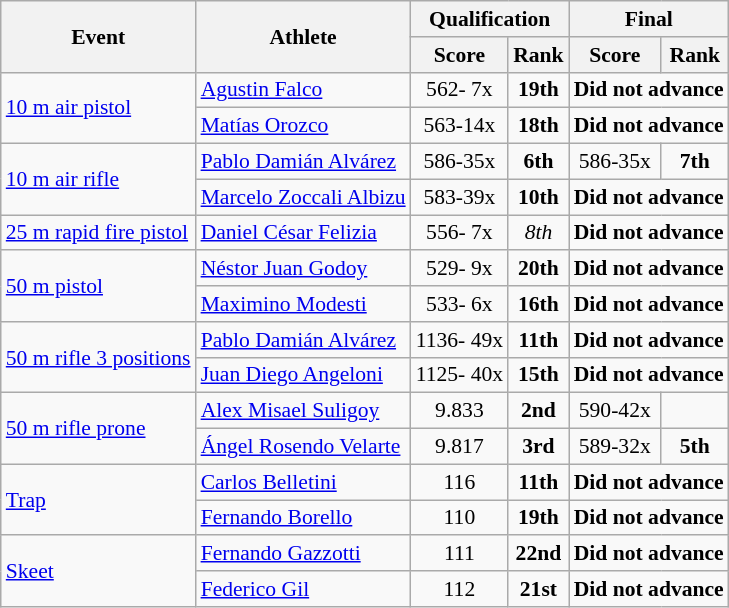<table class="wikitable" style="font-size:90%">
<tr>
<th rowspan="2">Event</th>
<th rowspan="2">Athlete</th>
<th colspan="2">Qualification</th>
<th colspan="2">Final</th>
</tr>
<tr>
<th>Score</th>
<th>Rank</th>
<th>Score</th>
<th>Rank</th>
</tr>
<tr>
<td rowspan=2><a href='#'>10 m air pistol</a></td>
<td><a href='#'>Agustin Falco</a></td>
<td align=center>562- 7x</td>
<td align=center><strong>19th</strong></td>
<td align="center" colspan="7"><strong>Did not advance</strong></td>
</tr>
<tr>
<td><a href='#'>Matías Orozco</a></td>
<td align=center>563-14x</td>
<td align=center><strong>18th</strong></td>
<td align="center" colspan="7"><strong>Did not advance</strong></td>
</tr>
<tr>
<td rowspan=2><a href='#'>10 m air rifle</a></td>
<td><a href='#'>Pablo Damián Alvárez</a></td>
<td align=center>586-35x</td>
<td align=center><strong>6th</strong></td>
<td align=center>586-35x</td>
<td align=center><strong>7th</strong></td>
</tr>
<tr>
<td><a href='#'>Marcelo Zoccali Albizu</a></td>
<td align=center>583-39x</td>
<td align=center><strong>10th</strong></td>
<td align="center" colspan="7"><strong>Did not advance</strong></td>
</tr>
<tr>
<td rowspan=1><a href='#'>25 m rapid fire pistol</a></td>
<td><a href='#'>Daniel César Felizia</a></td>
<td align=center>556- 7x</td>
<td align=center><em>8th</em></td>
<td align="center" colspan="7"><strong>Did not advance</strong></td>
</tr>
<tr>
<td rowspan=2><a href='#'>50 m pistol</a></td>
<td><a href='#'>Néstor Juan Godoy</a></td>
<td align=center>529- 9x</td>
<td align=center><strong>20th</strong></td>
<td align="center" colspan="7"><strong>Did not advance</strong></td>
</tr>
<tr>
<td><a href='#'>Maximino Modesti</a></td>
<td align=center>533- 6x</td>
<td align=center><strong>16th</strong></td>
<td align="center" colspan="7"><strong>Did not advance</strong></td>
</tr>
<tr>
<td rowspan=2><a href='#'>50 m rifle 3 positions</a></td>
<td><a href='#'>Pablo Damián Alvárez</a></td>
<td align=center>1136- 49x</td>
<td align=center><strong>11th</strong></td>
<td align="center" colspan="7"><strong>Did not advance</strong></td>
</tr>
<tr>
<td><a href='#'>Juan Diego Angeloni</a></td>
<td align=center>1125- 40x</td>
<td align=center><strong>15th</strong></td>
<td align="center" colspan="7"><strong>Did not advance</strong></td>
</tr>
<tr>
<td rowspan=2><a href='#'>50 m rifle prone</a></td>
<td><a href='#'>Alex Misael Suligoy</a></td>
<td align=center>9.833</td>
<td align=center><strong>2nd</strong></td>
<td align=center>590-42x</td>
<td align=center></td>
</tr>
<tr>
<td><a href='#'>Ángel Rosendo Velarte</a></td>
<td align=center>9.817</td>
<td align=center><strong>3rd</strong></td>
<td align=center>589-32x</td>
<td align=center><strong>5th</strong></td>
</tr>
<tr>
<td rowspan=2><a href='#'>Trap</a></td>
<td><a href='#'>Carlos Belletini</a></td>
<td align=center>116</td>
<td align=center><strong>11th</strong></td>
<td align="center" colspan="7"><strong>Did not advance</strong></td>
</tr>
<tr>
<td><a href='#'>Fernando Borello</a></td>
<td align=center>110</td>
<td align=center><strong>19th</strong></td>
<td align="center" colspan="7"><strong>Did not advance</strong></td>
</tr>
<tr>
<td rowspan=2><a href='#'>Skeet</a></td>
<td><a href='#'>Fernando Gazzotti</a></td>
<td align=center>111</td>
<td align=center><strong>22nd</strong></td>
<td align="center" colspan="7"><strong>Did not advance</strong></td>
</tr>
<tr>
<td><a href='#'>Federico Gil</a></td>
<td align=center>112</td>
<td align=center><strong>21st</strong></td>
<td align="center" colspan="7"><strong>Did not advance</strong></td>
</tr>
</table>
